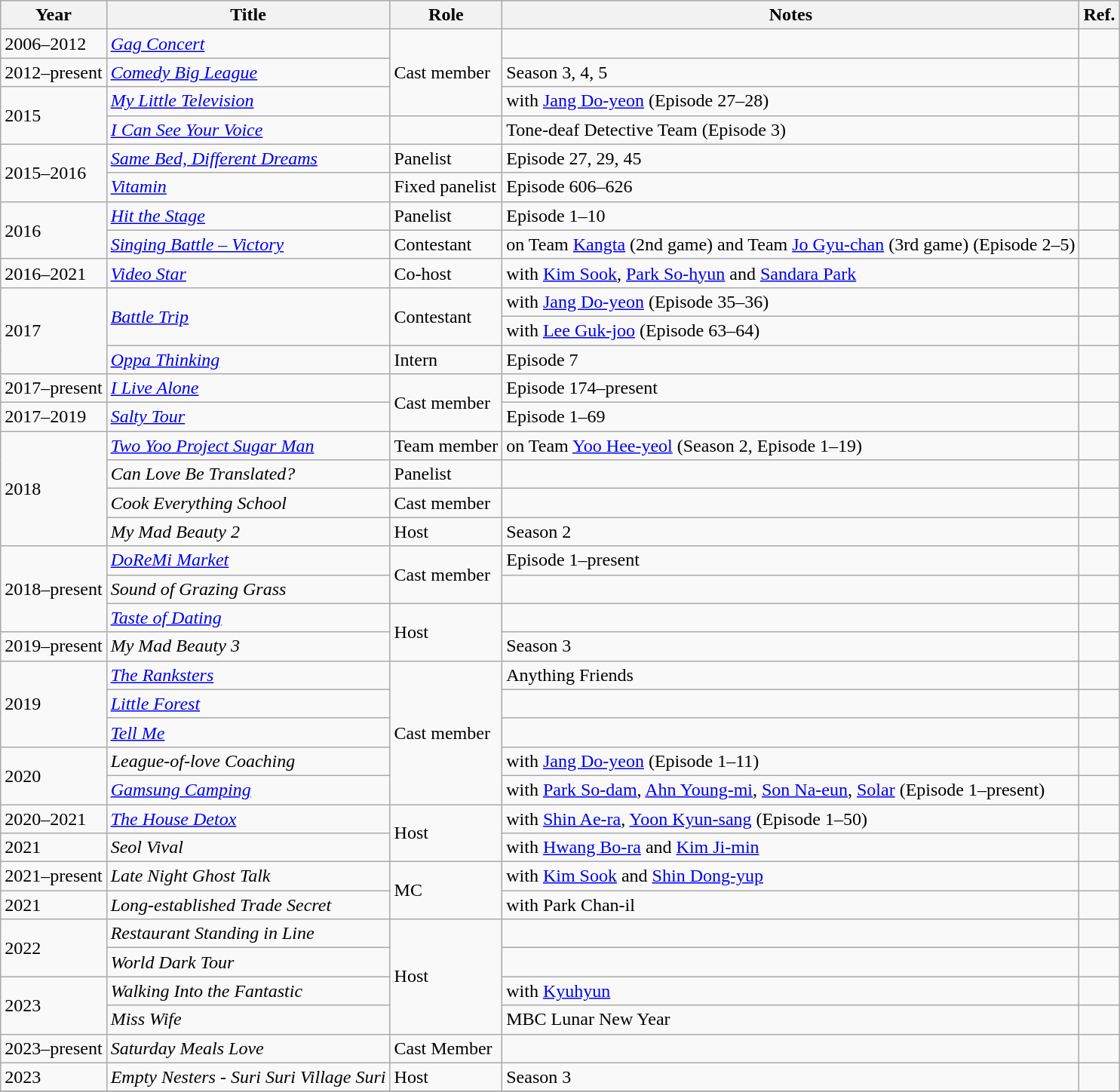<table class="wikitable">
<tr>
<th>Year</th>
<th>Title</th>
<th>Role</th>
<th>Notes</th>
<th>Ref.</th>
</tr>
<tr>
<td>2006–2012</td>
<td><em><a href='#'>Gag Concert</a></em></td>
<td rowspan="3">Cast member</td>
<td></td>
<td></td>
</tr>
<tr>
<td>2012–present</td>
<td><em><a href='#'>Comedy Big League</a></em></td>
<td>Season 3, 4, 5</td>
<td></td>
</tr>
<tr>
<td rowspan="2">2015</td>
<td><em><a href='#'>My Little Television</a></em></td>
<td>with <a href='#'>Jang Do-yeon</a> (Episode 27–28)</td>
<td></td>
</tr>
<tr>
<td><em><a href='#'>I Can See Your Voice</a></em></td>
<td></td>
<td>Tone-deaf Detective Team (Episode 3)</td>
<td></td>
</tr>
<tr>
<td rowspan="2">2015–2016</td>
<td><em><a href='#'>Same Bed, Different Dreams</a></em></td>
<td>Panelist</td>
<td>Episode 27, 29, 45</td>
<td></td>
</tr>
<tr>
<td><a href='#'><em>Vitamin</em></a></td>
<td>Fixed panelist</td>
<td>Episode 606–626</td>
<td></td>
</tr>
<tr>
<td rowspan="2">2016</td>
<td><em><a href='#'>Hit the Stage</a></em></td>
<td>Panelist</td>
<td>Episode 1–10</td>
<td></td>
</tr>
<tr>
<td><em><a href='#'>Singing Battle – Victory</a></em></td>
<td>Contestant</td>
<td>on Team <a href='#'>Kangta</a> (2nd game) and Team <a href='#'>Jo Gyu-chan</a> (3rd game) (Episode 2–5)</td>
<td></td>
</tr>
<tr>
<td>2016–2021</td>
<td><em><a href='#'>Video Star</a></em></td>
<td>Co-host</td>
<td>with <a href='#'>Kim Sook</a>, <a href='#'>Park So-hyun</a> and <a href='#'>Sandara Park</a></td>
<td></td>
</tr>
<tr>
<td rowspan="3">2017</td>
<td rowspan=2><em><a href='#'>Battle Trip</a></em></td>
<td rowspan="2">Contestant</td>
<td>with <a href='#'>Jang Do-yeon</a> (Episode 35–36)</td>
<td></td>
</tr>
<tr>
<td>with <a href='#'>Lee Guk-joo</a> (Episode 63–64)</td>
<td></td>
</tr>
<tr>
<td><em><a href='#'>Oppa Thinking</a></em></td>
<td>Intern</td>
<td>Episode 7</td>
<td></td>
</tr>
<tr>
<td>2017–present</td>
<td><a href='#'><em>I Live Alone</em></a></td>
<td rowspan="2">Cast member</td>
<td>Episode 174–present</td>
<td></td>
</tr>
<tr>
<td>2017–2019</td>
<td><em><a href='#'>Salty Tour</a></em></td>
<td>Episode 1–69</td>
<td></td>
</tr>
<tr>
<td rowspan="4">2018</td>
<td><em><a href='#'>Two Yoo Project Sugar Man</a></em></td>
<td>Team member</td>
<td>on Team <a href='#'>Yoo Hee-yeol</a> (Season 2, Episode 1–19)</td>
<td></td>
</tr>
<tr>
<td><em>Can Love Be Translated?</em></td>
<td>Panelist</td>
<td></td>
<td></td>
</tr>
<tr>
<td><em>Cook Everything School</em></td>
<td>Cast member</td>
<td></td>
<td></td>
</tr>
<tr>
<td><em>My Mad Beauty 2</em></td>
<td>Host</td>
<td>Season 2</td>
<td></td>
</tr>
<tr>
<td rowspan=3>2018–present</td>
<td><em><a href='#'>DoReMi Market</a></em></td>
<td rowspan="2">Cast member</td>
<td>Episode 1–present</td>
<td></td>
</tr>
<tr>
<td><em>Sound of Grazing Grass</em></td>
<td></td>
<td></td>
</tr>
<tr>
<td><em><a href='#'>Taste of Dating</a></em></td>
<td rowspan="2">Host</td>
<td></td>
<td></td>
</tr>
<tr>
<td>2019–present</td>
<td><em>My Mad Beauty 3</em></td>
<td>Season 3</td>
<td></td>
</tr>
<tr>
<td rowspan=3>2019</td>
<td><em><a href='#'>The Ranksters</a></em></td>
<td rowspan="5">Cast member</td>
<td>Anything Friends</td>
<td></td>
</tr>
<tr>
<td><em><a href='#'>Little Forest</a></em></td>
<td></td>
<td></td>
</tr>
<tr>
<td><em><a href='#'>Tell Me</a></em></td>
<td></td>
<td></td>
</tr>
<tr>
<td rowspan="2">2020</td>
<td><em>League-of-love Coaching</em></td>
<td>with <a href='#'>Jang Do-yeon</a> (Episode 1–11)</td>
<td></td>
</tr>
<tr>
<td><em><a href='#'>Gamsung Camping</a></em></td>
<td>with <a href='#'>Park So-dam</a>, <a href='#'>Ahn Young-mi</a>, <a href='#'>Son Na-eun</a>, <a href='#'>Solar</a> (Episode 1–present)</td>
<td></td>
</tr>
<tr>
<td>2020–2021</td>
<td><em><a href='#'>The House Detox</a></em></td>
<td rowspan="2">Host</td>
<td>with <a href='#'>Shin Ae-ra</a>, <a href='#'>Yoon Kyun-sang</a> (Episode 1–50)</td>
<td></td>
</tr>
<tr>
<td>2021</td>
<td><em>Seol Vival</em></td>
<td>with <a href='#'>Hwang Bo-ra</a> and <a href='#'>Kim Ji-min</a></td>
<td></td>
</tr>
<tr>
<td>2021–present</td>
<td><em>Late Night Ghost Talk</em></td>
<td rowspan="2">MC</td>
<td>with <a href='#'>Kim Sook</a> and <a href='#'>Shin Dong-yup</a></td>
<td></td>
</tr>
<tr>
<td>2021</td>
<td><em>Long-established Trade Secret</em></td>
<td>with Park Chan-il</td>
<td></td>
</tr>
<tr>
<td rowspan=2>2022</td>
<td><em>Restaurant Standing in Line</em></td>
<td rowspan=4>Host</td>
<td></td>
<td></td>
</tr>
<tr>
<td><em>World Dark Tour</em></td>
<td></td>
<td></td>
</tr>
<tr>
<td rowspan=2>2023</td>
<td><em>Walking Into the Fantastic</em></td>
<td>with <a href='#'>Kyuhyun</a></td>
<td></td>
</tr>
<tr>
<td><em>Miss Wife</em></td>
<td>MBC Lunar New Year</td>
<td></td>
</tr>
<tr>
<td>2023–present</td>
<td><em>Saturday Meals Love</em> </td>
<td>Cast Member</td>
<td></td>
<td></td>
</tr>
<tr>
<td>2023</td>
<td><em>Empty Nesters - Suri Suri Village Suri</em></td>
<td>Host</td>
<td>Season 3</td>
<td></td>
</tr>
<tr>
</tr>
</table>
